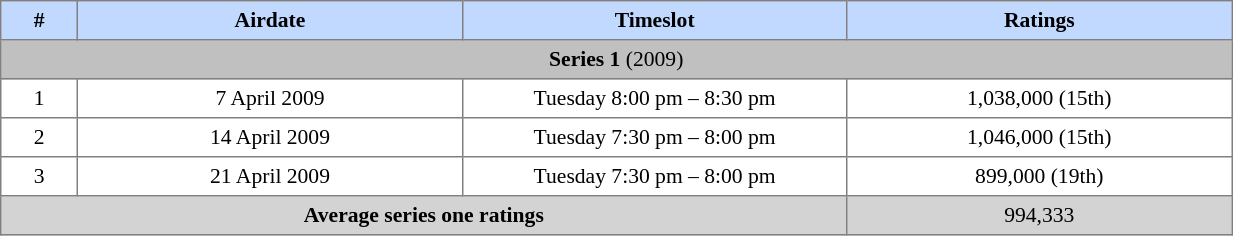<table border="1" cellpadding="4" cellspacing="0" style="text-align:center; font-size:90%; border-collapse:collapse;" width=65%>
<tr style="background:#C1D8FF;">
<th width=2%>#</th>
<th width=10%>Airdate</th>
<th width=10%>Timeslot</th>
<th width=10%>Ratings</th>
</tr>
<tr bgcolor="silver">
<td colspan=4><strong>Series 1</strong> (2009)</td>
</tr>
<tr>
<td>1</td>
<td>7 April 2009</td>
<td>Tuesday 8:00 pm – 8:30 pm</td>
<td>1,038,000 (15th)</td>
</tr>
<tr>
<td>2</td>
<td>14 April 2009</td>
<td>Tuesday 7:30 pm – 8:00 pm</td>
<td>1,046,000 (15th)</td>
</tr>
<tr>
<td>3</td>
<td>21 April 2009</td>
<td>Tuesday 7:30 pm – 8:00 pm</td>
<td>899,000 (19th)</td>
</tr>
<tr bgcolor="#D3D3D3">
<td colspan=3><strong>Average series one ratings</strong></td>
<td>994,333</td>
</tr>
</table>
